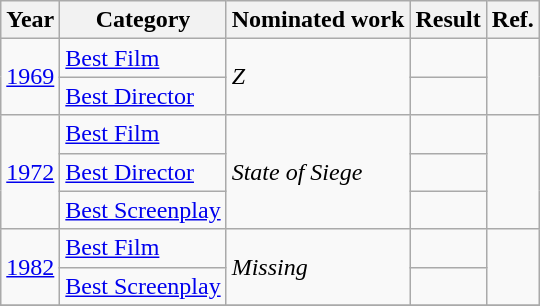<table class="wikitable sortable">
<tr>
<th>Year</th>
<th>Category</th>
<th>Nominated work</th>
<th>Result</th>
<th>Ref.</th>
</tr>
<tr>
<td rowspan="2"><a href='#'>1969</a></td>
<td><a href='#'>Best Film</a></td>
<td rowspan="2"><em>Z</em></td>
<td></td>
<td rowspan="2"></td>
</tr>
<tr>
<td><a href='#'>Best Director</a></td>
<td></td>
</tr>
<tr>
<td rowspan="3"><a href='#'>1972</a></td>
<td><a href='#'>Best Film</a></td>
<td rowspan="3"><em>State of Siege</em></td>
<td></td>
<td rowspan="3"></td>
</tr>
<tr>
<td><a href='#'>Best Director</a></td>
<td></td>
</tr>
<tr>
<td><a href='#'>Best Screenplay</a></td>
<td></td>
</tr>
<tr>
<td rowspan="2"><a href='#'>1982</a></td>
<td><a href='#'>Best Film</a></td>
<td rowspan="2"><em>Missing</em></td>
<td></td>
<td rowspan="2"></td>
</tr>
<tr>
<td><a href='#'>Best Screenplay</a></td>
<td></td>
</tr>
<tr>
</tr>
</table>
